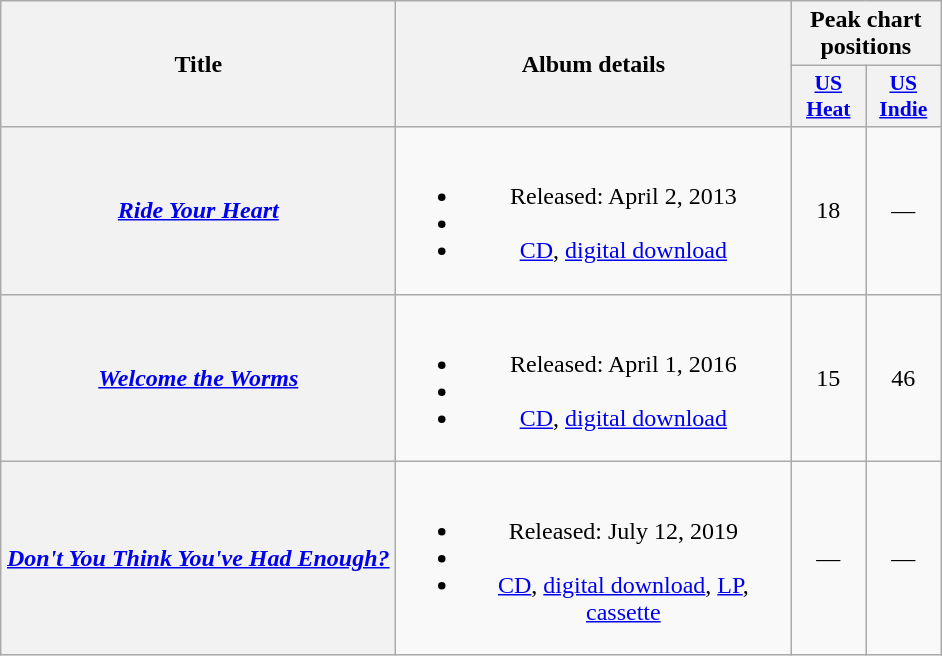<table class="wikitable plainrowheaders" style="text-align:center;">
<tr>
<th scope="col" rowspan="2" style="width:16em;">Title</th>
<th scope="col" rowspan="2" style="width:16em;">Album details</th>
<th scope="col" colspan="2">Peak chart positions</th>
</tr>
<tr>
<th style="width:3em; font-size:90%"><a href='#'>US<br>Heat</a></th>
<th style="width:3em; font-size:90%"><a href='#'>US<br>Indie</a></th>
</tr>
<tr>
<th scope="row"><em><a href='#'>Ride Your Heart</a></em></th>
<td><br><ul><li>Released: April 2, 2013</li><li></li><li><a href='#'>CD</a>, <a href='#'>digital download</a></li></ul></td>
<td>18</td>
<td>—</td>
</tr>
<tr>
<th scope="row"><em><a href='#'>Welcome the Worms</a></em></th>
<td><br><ul><li>Released: April 1, 2016</li><li></li><li><a href='#'>CD</a>, <a href='#'>digital download</a></li></ul></td>
<td>15</td>
<td>46</td>
</tr>
<tr>
<th scope="row"><em><a href='#'>Don't You Think You've Had Enough?</a></em></th>
<td><br><ul><li>Released: July 12, 2019</li><li></li><li><a href='#'>CD</a>, <a href='#'>digital download</a>, <a href='#'>LP</a>, <a href='#'>cassette</a></li></ul></td>
<td>—</td>
<td>—</td>
</tr>
</table>
